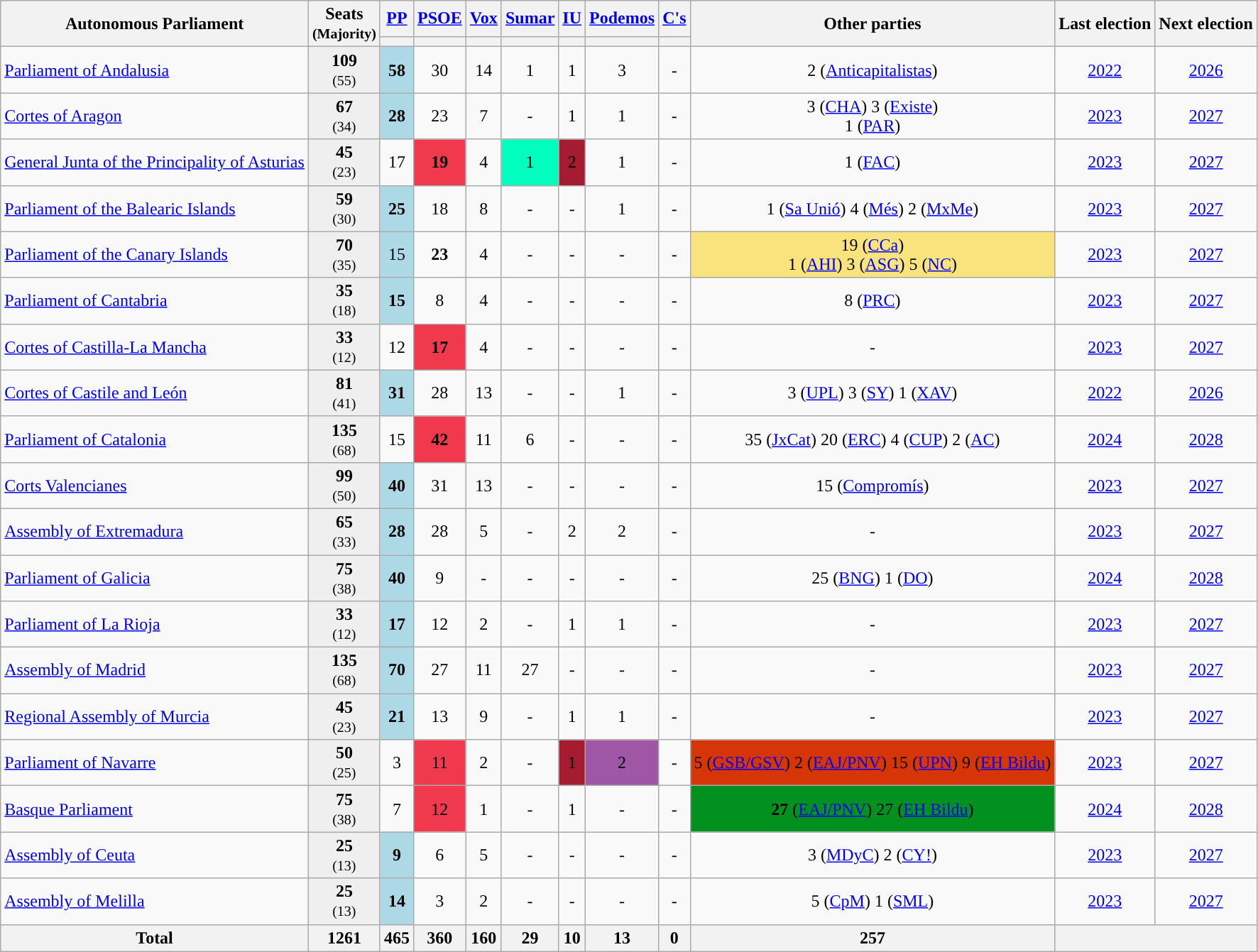<table class="wikitable sortable mw-datatable" style="text-align:center">
<tr>
<th rowspan=2>Autonomous Parliament</th>
<th rowspan=2>Seats<br><small>(Majority)</small></th>
<th><a href='#'>PP</a></th>
<th><a href='#'>PSOE</a></th>
<th><a href='#'>Vox</a></th>
<th><a href='#'>Sumar</a></th>
<th><a href='#'>IU</a></th>
<th><a href='#'>Podemos</a></th>
<th><a href='#'>C's</a></th>
<th rowspan=2>Other parties</th>
<th rowspan=2>Last election</th>
<th rowspan=2>Next election</th>
</tr>
<tr>
<th style="color:inherit;background:"></th>
<th style="color:inherit;background:"></th>
<th style="color:inherit;background:"></th>
<th style="color:inherit;background:"></th>
<th style="color:inherit;background:"></th>
<th style="color:inherit;background:"></th>
<th style="color:inherit;background:"></th>
</tr>
<tr>
<td style="text-align:left"><a href='#'>Parliament of Andalusia</a></td>
<td style="background:#efefef"><strong>109</strong><br><small>(55)</small></td>
<td style="background:#ADD8E6"><strong>58</strong></td>
<td>30</td>
<td>14</td>
<td>1</td>
<td>1</td>
<td>3</td>
<td>-</td>
<td>2 (<a href='#'>Anticapitalistas</a>) </td>
<td><a href='#'>2022</a></td>
<td><a href='#'>2026</a></td>
</tr>
<tr>
<td style="text-align:left"><a href='#'>Cortes of Aragon</a></td>
<td style="background:#efefef"><strong>67</strong><br><small>(34)</small></td>
<td style="background:#ADD8E6"><strong>28</strong></td>
<td>23</td>
<td>7</td>
<td>-</td>
<td>1</td>
<td>1</td>
<td>-</td>
<td>3 (<a href='#'>CHA</a>) 3 (<a href='#'>Existe</a>)<br>1 (<a href='#'>PAR</a>)</td>
<td><a href='#'>2023</a></td>
<td><a href='#'>2027</a></td>
</tr>
<tr>
<td style="text-align:left"><a href='#'>General Junta of the Principality of Asturias</a></td>
<td style="background:#efefef"><strong>45</strong><br><small>(23)</small></td>
<td>17</td>
<td style="background:#f0394d"><strong>19</strong></td>
<td>4</td>
<td style="background:#00FFBF">1</td>
<td style="background:#A51C30">2</td>
<td>1</td>
<td>-</td>
<td>1 (<a href='#'>FAC</a>)</td>
<td><a href='#'>2023</a></td>
<td><a href='#'>2027</a></td>
</tr>
<tr>
<td style="text-align:left"><a href='#'>Parliament of the Balearic Islands</a></td>
<td style="background:#efefef"><strong>59</strong><br><small>(30)</small></td>
<td style="background:#ADD8E6"><strong>25</strong></td>
<td>18</td>
<td>8</td>
<td>-</td>
<td>-</td>
<td>1</td>
<td>-</td>
<td>1 (<a href='#'>Sa Unió</a>) 4 (<a href='#'>Més</a>) 2 (<a href='#'>MxMe</a>)</td>
<td><a href='#'>2023</a></td>
<td><a href='#'>2027</a></td>
</tr>
<tr>
<td style="text-align:left"><a href='#'>Parliament of the Canary Islands</a></td>
<td style="background:#efefef"><strong>70</strong><br><small>(35)</small></td>
<td style="background:#ADD8E6">15</td>
<td><strong>23</strong></td>
<td>4</td>
<td>-</td>
<td>-</td>
<td>-</td>
<td>-</td>
<td style="background:#f9e37c">19 (<a href='#'>CCa</a>)<br>1 (<a href='#'>AHI</a>)
3 (<a href='#'>ASG</a>)
5 (<a href='#'>NC</a>)</td>
<td><a href='#'>2023</a></td>
<td><a href='#'>2027</a></td>
</tr>
<tr>
<td style="text-align:left"><a href='#'>Parliament of Cantabria</a></td>
<td style="background:#efefef"><strong>35</strong><br><small>(18)</small></td>
<td style="background:#ADD8E6"><strong>15</strong></td>
<td>8</td>
<td>4</td>
<td>-</td>
<td>-</td>
<td>-</td>
<td>-</td>
<td>8 (<a href='#'>PRC</a>)</td>
<td><a href='#'>2023</a></td>
<td><a href='#'>2027</a></td>
</tr>
<tr>
<td style="text-align:left"><a href='#'>Cortes of Castilla-La Mancha</a></td>
<td style="background:#efefef"><strong>33</strong><br><small>(12)</small></td>
<td>12</td>
<td style="background:#f0394d"><strong>17</strong></td>
<td>4</td>
<td>-</td>
<td>-</td>
<td>-</td>
<td>-</td>
<td>-</td>
<td><a href='#'>2023</a></td>
<td><a href='#'>2027</a></td>
</tr>
<tr>
<td style="text-align:left"><a href='#'>Cortes of Castile and León</a></td>
<td style="background:#efefef"><strong>81</strong><br><small>(41)</small></td>
<td style="background:#ADD8E6"><strong>31</strong></td>
<td>28</td>
<td>13</td>
<td>-</td>
<td>-</td>
<td>1</td>
<td>-</td>
<td>3 (<a href='#'>UPL</a>) 3 (<a href='#'>SY</a>) 1 (<a href='#'>XAV</a>)</td>
<td><a href='#'>2022</a></td>
<td><a href='#'>2026</a></td>
</tr>
<tr>
<td style="text-align:left"><a href='#'>Parliament of Catalonia</a></td>
<td style="background:#efefef"><strong>135</strong><br><small>(68)</small></td>
<td>15</td>
<td style="background:#f0394d"><strong>42</strong></td>
<td>11</td>
<td>6</td>
<td>-</td>
<td>-</td>
<td>-</td>
<td>35 (<a href='#'>JxCat</a>) 20 (<a href='#'>ERC</a>)  4 (<a href='#'>CUP</a>) 2 (<a href='#'>AC</a>)</td>
<td><a href='#'>2024</a></td>
<td><a href='#'>2028</a></td>
</tr>
<tr>
<td style="text-align:left"><a href='#'>Corts Valencianes</a></td>
<td style="background:#efefef"><strong>99</strong><br><small>(50)</small></td>
<td style="background:#ADD8E6"><strong>40</strong></td>
<td>31</td>
<td>13</td>
<td>-</td>
<td>-</td>
<td>-</td>
<td>-</td>
<td>15 (<a href='#'>Compromís</a>)</td>
<td><a href='#'>2023</a></td>
<td><a href='#'>2027</a></td>
</tr>
<tr>
<td style="text-align:left"><a href='#'>Assembly of Extremadura</a></td>
<td style="background:#efefef"><strong>65</strong><br><small>(33)</small></td>
<td style="background:#ADD8E6"><strong>28</strong></td>
<td>28</td>
<td>5</td>
<td>-</td>
<td>2</td>
<td>2</td>
<td>-</td>
<td>-</td>
<td><a href='#'>2023</a></td>
<td><a href='#'>2027</a></td>
</tr>
<tr>
<td style="text-align:left"><a href='#'>Parliament of Galicia</a></td>
<td style="background:#efefef"><strong>75</strong><br><small>(38)</small></td>
<td style="background:#ADD8E6"><strong>40</strong></td>
<td>9</td>
<td>-</td>
<td>-</td>
<td>-</td>
<td>-</td>
<td>-</td>
<td>25 (<a href='#'>BNG</a>) 1 (<a href='#'>DO</a>)</td>
<td><a href='#'>2024</a></td>
<td><a href='#'>2028</a></td>
</tr>
<tr>
<td style="text-align:left"><a href='#'>Parliament of La Rioja</a></td>
<td style="background:#efefef"><strong>33</strong><br><small>(12)</small></td>
<td style="background:#ADD8E6"><strong>17</strong></td>
<td>12</td>
<td>2</td>
<td>-</td>
<td>1</td>
<td>1</td>
<td>-</td>
<td>-</td>
<td><a href='#'>2023</a></td>
<td><a href='#'>2027</a></td>
</tr>
<tr>
<td style="text-align:left"><a href='#'>Assembly of Madrid</a></td>
<td style="background:#efefef"><strong>135</strong><br><small>(68)</small></td>
<td style="background:#ADD8E6"><strong>70</strong></td>
<td>27</td>
<td>11</td>
<td>27</td>
<td>-</td>
<td>-</td>
<td>-</td>
<td>-</td>
<td><a href='#'>2023</a></td>
<td><a href='#'>2027</a></td>
</tr>
<tr>
<td style="text-align:left"><a href='#'>Regional Assembly of Murcia</a></td>
<td style="background:#efefef"><strong>45</strong><br><small>(23)</small></td>
<td style="background:#ADD8E6"><strong>21</strong></td>
<td>13</td>
<td>9</td>
<td>-</td>
<td>1</td>
<td>1</td>
<td>-</td>
<td>-</td>
<td><a href='#'>2023</a></td>
<td><a href='#'>2027</a></td>
</tr>
<tr>
<td style="text-align:left"><a href='#'>Parliament of Navarre</a></td>
<td style="background:#efefef"><strong>50</strong><br><small>(25)</small></td>
<td>3</td>
<td style="background:#f0394d">11</td>
<td>2</td>
<td>-</td>
<td style="background:#A51C30">1</td>
<td style="background:#9f56a5">2</td>
<td>-</td>
<td style="background:#d53507">5 (<a href='#'>GSB/GSV</a>)  2 (<a href='#'>EAJ/PNV</a>) 15 (<a href='#'>UPN</a>) 9 (<a href='#'>EH Bildu</a>)</td>
<td><a href='#'>2023</a></td>
<td><a href='#'>2027</a></td>
</tr>
<tr>
<td style="text-align:left"><a href='#'>Basque Parliament</a></td>
<td style="background:#efefef"><strong>75</strong><br><small>(38)</small></td>
<td>7</td>
<td style="background:#f0394d">12</td>
<td>1</td>
<td>-</td>
<td>1</td>
<td>-</td>
<td>-</td>
<td style="background:#02911f"><strong>27</strong> (<a href='#'>EAJ/PNV</a>)  27 (<a href='#'>EH Bildu</a>) </td>
<td><a href='#'>2024</a></td>
<td><a href='#'>2028</a></td>
</tr>
<tr>
<td style="text-align:left"><a href='#'>Assembly of Ceuta</a></td>
<td style="background:#efefef"><strong>25</strong><br><small>(13)</small></td>
<td style="background:#ADD8E6"><strong>9</strong></td>
<td>6</td>
<td>5</td>
<td>-</td>
<td>-</td>
<td>-</td>
<td>-</td>
<td>3 (<a href='#'>MDyC</a>) 2 (<a href='#'>CY!</a>)</td>
<td><a href='#'>2023</a></td>
<td><a href='#'>2027</a></td>
</tr>
<tr>
<td style="text-align:left"><a href='#'>Assembly of Melilla</a></td>
<td style="background:#efefef"><strong>25</strong><br><small>(13)</small></td>
<td style="background:#ADD8E6"><strong>14</strong></td>
<td>3</td>
<td>2</td>
<td>-</td>
<td>-</td>
<td>-</td>
<td>-</td>
<td>5 (<a href='#'>CpM</a>) 1 (<a href='#'>SML</a>)</td>
<td><a href='#'>2023</a></td>
<td><a href='#'>2027</a></td>
</tr>
<tr>
<th>Total<br></th>
<th>1261<br></th>
<th>465<br></th>
<th>360<br></th>
<th>160<br></th>
<th>29<br></th>
<th>10<br></th>
<th>13<br></th>
<th>0<br></th>
<th>257<br></th>
<th colspan=2></th>
</tr>
</table>
